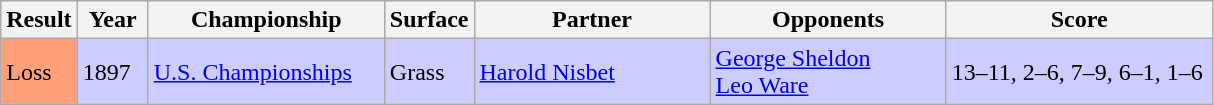<table class="wikitable">
<tr>
<th style="width:40px">Result</th>
<th style="width:40px">Year</th>
<th style="width:150px">Championship</th>
<th style="width:50px">Surface</th>
<th style="width:150px">Partner</th>
<th style="width:150px">Opponents</th>
<th style="width:170px" class="unsortable">Score</th>
</tr>
<tr style="background:#ccf;">
<td style="background:#ffa07a;">Loss</td>
<td>1897</td>
<td><a href='#'>U.S. Championships</a></td>
<td>Grass</td>
<td> <a href='#'>Harold Nisbet</a></td>
<td> <a href='#'>George Sheldon</a> <br>  <a href='#'>Leo Ware</a></td>
<td>13–11, 2–6, 7–9, 6–1, 1–6</td>
</tr>
</table>
